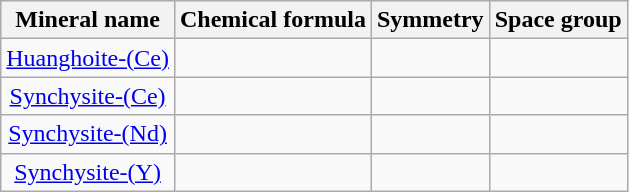<table class="wikitable" style="text-align:center;">
<tr>
<th scope=col>Mineral name</th>
<th scope=col>Chemical formula</th>
<th scope=col>Symmetry</th>
<th scope=col>Space group</th>
</tr>
<tr>
<td><a href='#'>Huanghoite-(Ce)</a></td>
<td></td>
<td></td>
<td></td>
</tr>
<tr>
<td><a href='#'>Synchysite-(Ce)</a></td>
<td></td>
<td></td>
<td></td>
</tr>
<tr>
<td><a href='#'>Synchysite-(Nd)</a></td>
<td></td>
<td></td>
<td></td>
</tr>
<tr>
<td><a href='#'>Synchysite-(Y)</a></td>
<td></td>
<td></td>
<td></td>
</tr>
</table>
